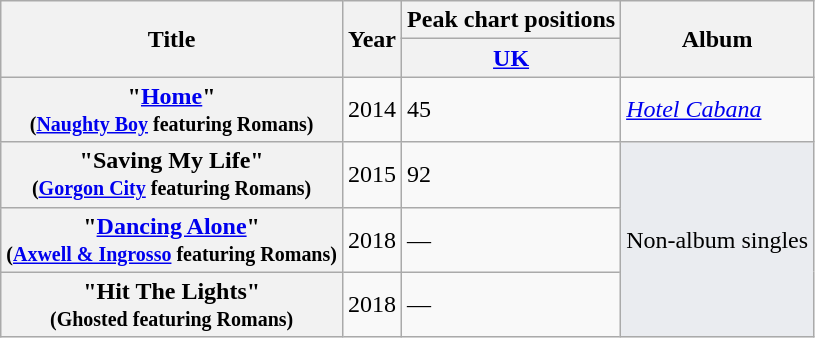<table class="wikitable plainrowheaders">
<tr>
<th rowspan="2">Title</th>
<th rowspan="2">Year</th>
<th>Peak chart positions</th>
<th rowspan="2">Album</th>
</tr>
<tr>
<th><a href='#'>UK</a></th>
</tr>
<tr>
<th scope="row">"<a href='#'>Home</a>"<br><small>(<a href='#'>Naughty Boy</a> featuring Romans)</small></th>
<td>2014</td>
<td>45</td>
<td><em><a href='#'>Hotel Cabana</a></em></td>
</tr>
<tr>
<th scope="row">"Saving My Life"<br><small>(<a href='#'>Gorgon City</a> featuring Romans)</small></th>
<td>2015</td>
<td>92</td>
<td rowspan="3" style="background: #EAECF0; text-align:center;">Non-album singles</td>
</tr>
<tr>
<th scope="row">"<a href='#'>Dancing Alone</a>"<br><small>(<a href='#'>Axwell & Ingrosso</a> featuring Romans)</small></th>
<td>2018</td>
<td>—</td>
</tr>
<tr>
<th scope="row">"Hit The Lights"<br><small>(Ghosted featuring Romans)</small></th>
<td>2018</td>
<td>—</td>
</tr>
</table>
